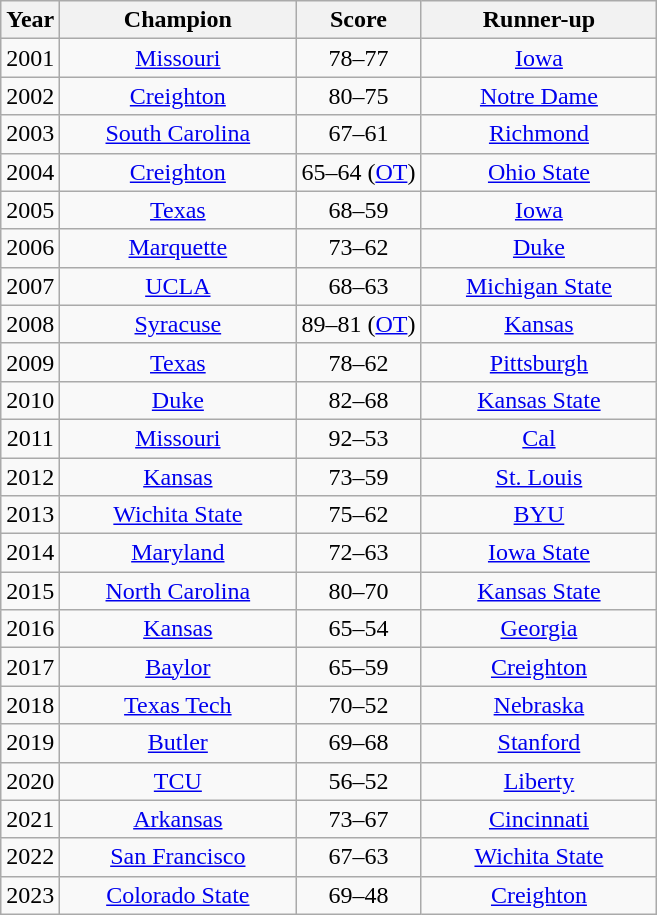<table class="wikitable" style="text-align:center">
<tr align=center>
<th>Year</th>
<th width=150>Champion</th>
<th>Score</th>
<th width=150>Runner-up</th>
</tr>
<tr>
<td>2001</td>
<td><a href='#'>Missouri</a></td>
<td>78–77</td>
<td><a href='#'>Iowa</a></td>
</tr>
<tr>
<td>2002</td>
<td><a href='#'>Creighton</a></td>
<td>80–75</td>
<td><a href='#'>Notre Dame</a></td>
</tr>
<tr>
<td>2003</td>
<td><a href='#'>South Carolina</a></td>
<td>67–61</td>
<td><a href='#'>Richmond</a></td>
</tr>
<tr>
<td>2004</td>
<td><a href='#'>Creighton</a></td>
<td>65–64 (<a href='#'>OT</a>)</td>
<td><a href='#'>Ohio State</a></td>
</tr>
<tr>
<td>2005</td>
<td><a href='#'>Texas</a></td>
<td>68–59</td>
<td><a href='#'>Iowa</a></td>
</tr>
<tr>
<td>2006</td>
<td><a href='#'>Marquette</a></td>
<td>73–62</td>
<td><a href='#'>Duke</a></td>
</tr>
<tr>
<td>2007</td>
<td><a href='#'>UCLA</a></td>
<td>68–63</td>
<td><a href='#'>Michigan State</a></td>
</tr>
<tr>
<td>2008</td>
<td><a href='#'>Syracuse</a></td>
<td>89–81 (<a href='#'>OT</a>)</td>
<td><a href='#'>Kansas</a></td>
</tr>
<tr>
<td>2009</td>
<td><a href='#'>Texas</a></td>
<td>78–62</td>
<td><a href='#'>Pittsburgh</a></td>
</tr>
<tr>
<td>2010</td>
<td><a href='#'>Duke</a></td>
<td>82–68</td>
<td><a href='#'>Kansas State</a></td>
</tr>
<tr>
<td>2011</td>
<td><a href='#'>Missouri</a></td>
<td>92–53</td>
<td><a href='#'>Cal</a></td>
</tr>
<tr>
<td>2012</td>
<td><a href='#'>Kansas</a></td>
<td>73–59</td>
<td><a href='#'>St. Louis</a></td>
</tr>
<tr>
<td>2013</td>
<td><a href='#'>Wichita State</a></td>
<td>75–62</td>
<td><a href='#'>BYU</a></td>
</tr>
<tr>
<td>2014</td>
<td><a href='#'>Maryland</a></td>
<td>72–63</td>
<td><a href='#'>Iowa State</a></td>
</tr>
<tr>
<td>2015</td>
<td><a href='#'>North Carolina</a></td>
<td>80–70</td>
<td><a href='#'>Kansas State</a></td>
</tr>
<tr>
<td>2016</td>
<td><a href='#'>Kansas</a></td>
<td>65–54</td>
<td><a href='#'>Georgia</a></td>
</tr>
<tr>
<td>2017</td>
<td><a href='#'>Baylor</a></td>
<td>65–59</td>
<td><a href='#'>Creighton</a></td>
</tr>
<tr>
<td>2018</td>
<td><a href='#'>Texas Tech</a></td>
<td>70–52</td>
<td><a href='#'>Nebraska</a></td>
</tr>
<tr>
<td>2019</td>
<td><a href='#'>Butler</a></td>
<td>69–68</td>
<td><a href='#'>Stanford</a></td>
</tr>
<tr>
<td>2020</td>
<td><a href='#'>TCU</a></td>
<td>56–52</td>
<td><a href='#'>Liberty</a></td>
</tr>
<tr>
<td>2021</td>
<td><a href='#'>Arkansas</a></td>
<td>73–67</td>
<td><a href='#'>Cincinnati</a></td>
</tr>
<tr>
<td>2022</td>
<td><a href='#'>San Francisco</a></td>
<td>67–63</td>
<td><a href='#'>Wichita State</a></td>
</tr>
<tr>
<td>2023</td>
<td><a href='#'>Colorado State</a></td>
<td>69–48</td>
<td><a href='#'>Creighton</a></td>
</tr>
</table>
